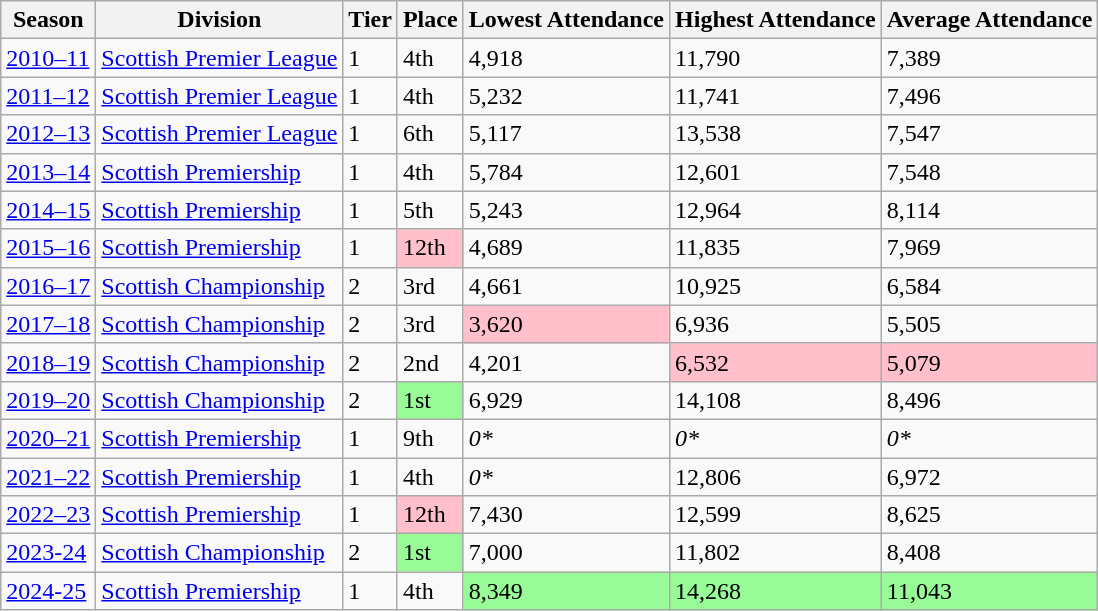<table class="wikitable sortable">
<tr>
<th>Season</th>
<th>Division</th>
<th>Tier</th>
<th>Place</th>
<th>Lowest Attendance</th>
<th>Highest Attendance</th>
<th>Average Attendance</th>
</tr>
<tr>
<td><a href='#'>2010–11</a></td>
<td><a href='#'>Scottish Premier League</a></td>
<td>1</td>
<td>4th</td>
<td>4,918</td>
<td>11,790</td>
<td>7,389</td>
</tr>
<tr>
<td><a href='#'>2011–12</a></td>
<td><a href='#'>Scottish Premier League</a></td>
<td>1</td>
<td>4th</td>
<td>5,232</td>
<td>11,741</td>
<td>7,496</td>
</tr>
<tr>
<td><a href='#'>2012–13</a></td>
<td><a href='#'>Scottish Premier League</a></td>
<td>1</td>
<td>6th</td>
<td>5,117</td>
<td>13,538</td>
<td>7,547</td>
</tr>
<tr>
<td><a href='#'>2013–14</a></td>
<td><a href='#'>Scottish Premiership</a></td>
<td>1</td>
<td>4th</td>
<td>5,784</td>
<td>12,601</td>
<td>7,548</td>
</tr>
<tr>
<td><a href='#'>2014–15</a></td>
<td><a href='#'>Scottish Premiership</a></td>
<td>1</td>
<td>5th</td>
<td>5,243</td>
<td>12,964</td>
<td>8,114</td>
</tr>
<tr>
<td><a href='#'>2015–16</a></td>
<td><a href='#'>Scottish Premiership</a></td>
<td>1</td>
<td bgcolor="#ffc0cb">12th</td>
<td>4,689</td>
<td>11,835</td>
<td>7,969</td>
</tr>
<tr>
<td><a href='#'>2016–17</a></td>
<td><a href='#'>Scottish Championship</a></td>
<td>2</td>
<td>3rd</td>
<td>4,661</td>
<td>10,925</td>
<td>6,584</td>
</tr>
<tr>
<td><a href='#'>2017–18</a></td>
<td><a href='#'>Scottish Championship</a></td>
<td>2</td>
<td>3rd</td>
<td bgcolor="#ffc0cb">3,620</td>
<td>6,936</td>
<td>5,505</td>
</tr>
<tr>
<td><a href='#'>2018–19</a></td>
<td><a href='#'>Scottish Championship</a></td>
<td>2</td>
<td>2nd</td>
<td>4,201</td>
<td bgcolor="#ffc0cb">6,532</td>
<td bgcolor="#ffc0cb">5,079</td>
</tr>
<tr>
<td><a href='#'>2019–20</a></td>
<td><a href='#'>Scottish Championship</a></td>
<td>2</td>
<td bgcolor="#98fb98">1st</td>
<td>6,929</td>
<td>14,108</td>
<td>8,496</td>
</tr>
<tr>
<td><a href='#'>2020–21</a></td>
<td><a href='#'>Scottish Premiership</a></td>
<td>1</td>
<td>9th</td>
<td><em>0*</em></td>
<td><em>0*</em></td>
<td><em>0*</em></td>
</tr>
<tr>
<td><a href='#'>2021–22</a></td>
<td><a href='#'>Scottish Premiership</a></td>
<td>1</td>
<td>4th</td>
<td><em>0*</em></td>
<td>12,806</td>
<td>6,972</td>
</tr>
<tr>
<td><a href='#'>2022–23</a></td>
<td><a href='#'>Scottish Premiership</a></td>
<td>1</td>
<td bgcolor="#ffc0cb">12th</td>
<td>7,430</td>
<td>12,599</td>
<td>8,625</td>
</tr>
<tr>
<td><a href='#'>2023-24</a></td>
<td><a href='#'>Scottish Championship</a></td>
<td>2</td>
<td bgcolor="#98fb98">1st</td>
<td>7,000</td>
<td>11,802</td>
<td>8,408</td>
</tr>
<tr>
<td><a href='#'>2024-25</a></td>
<td><a href='#'>Scottish Premiership</a></td>
<td>1</td>
<td>4th</td>
<td bgcolor="#98fb98">8,349</td>
<td bgcolor="#98fb98">14,268</td>
<td bgcolor="#98fb98">11,043</td>
</tr>
</table>
